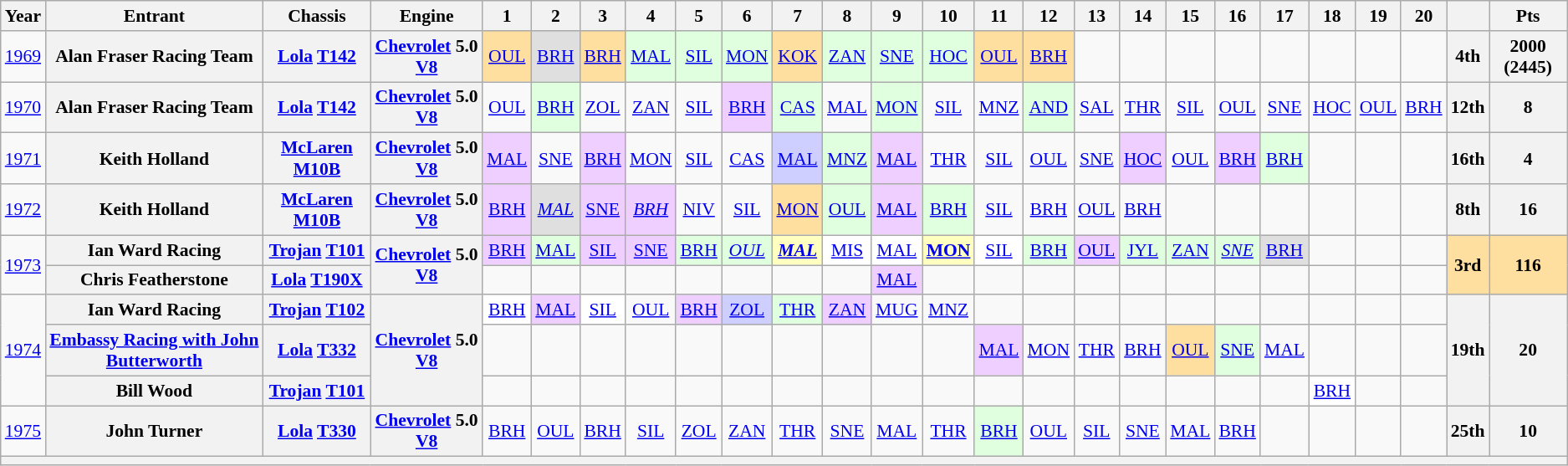<table class="wikitable" style="text-align:center; font-size:90%">
<tr>
<th>Year</th>
<th>Entrant</th>
<th>Chassis</th>
<th>Engine</th>
<th>1</th>
<th>2</th>
<th>3</th>
<th>4</th>
<th>5</th>
<th>6</th>
<th>7</th>
<th>8</th>
<th>9</th>
<th>10</th>
<th>11</th>
<th>12</th>
<th>13</th>
<th>14</th>
<th>15</th>
<th>16</th>
<th>17</th>
<th>18</th>
<th>19</th>
<th>20</th>
<th></th>
<th>Pts</th>
</tr>
<tr>
<td><a href='#'>1969</a></td>
<th>Alan Fraser Racing Team</th>
<th><a href='#'>Lola</a> <a href='#'>T142</a></th>
<th><a href='#'>Chevrolet</a> 5.0 <a href='#'>V8</a></th>
<td style="background:#FFDF9F;"><a href='#'>OUL</a><br></td>
<td style="background:#DFDFDF;"><a href='#'>BRH</a><br></td>
<td style="background:#FFDF9F;"><a href='#'>BRH</a><br></td>
<td style="background:#DFFFDF;"><a href='#'>MAL</a><br></td>
<td style="background:#DFFFDF;"><a href='#'>SIL</a><br></td>
<td style="background:#DFFFDF;"><a href='#'>MON</a><br></td>
<td style="background:#FFDF9F;"><a href='#'>KOK</a><br></td>
<td style="background:#DFFFDF;"><a href='#'>ZAN</a><br></td>
<td style="background:#DFFFDF;"><a href='#'>SNE</a><br></td>
<td style="background:#DFFFDF;"><a href='#'>HOC</a><br></td>
<td style="background:#FFDF9F;"><a href='#'>OUL</a><br></td>
<td style="background:#FFDF9F;"><a href='#'>BRH</a><br></td>
<td></td>
<td></td>
<td></td>
<td></td>
<td></td>
<td></td>
<td></td>
<td></td>
<th>4th</th>
<th>2000 (2445)</th>
</tr>
<tr>
<td><a href='#'>1970</a></td>
<th>Alan Fraser Racing Team</th>
<th><a href='#'>Lola</a> <a href='#'>T142</a></th>
<th><a href='#'>Chevrolet</a> 5.0 <a href='#'>V8</a></th>
<td><a href='#'>OUL</a></td>
<td style="background:#DFFFDF;"><a href='#'>BRH</a><br></td>
<td><a href='#'>ZOL</a></td>
<td><a href='#'>ZAN</a></td>
<td><a href='#'>SIL</a></td>
<td style="background:#EFCFFF;"><a href='#'>BRH</a><br></td>
<td style="background:#DFFFDF;"><a href='#'>CAS</a><br></td>
<td><a href='#'>MAL</a></td>
<td style="background:#DFFFDF;"><a href='#'>MON</a><br></td>
<td><a href='#'>SIL</a></td>
<td><a href='#'>MNZ</a></td>
<td style="background:#DFFFDF;"><a href='#'>AND</a><br></td>
<td><a href='#'>SAL</a></td>
<td><a href='#'>THR</a></td>
<td><a href='#'>SIL</a></td>
<td><a href='#'>OUL</a></td>
<td><a href='#'>SNE</a></td>
<td><a href='#'>HOC</a></td>
<td><a href='#'>OUL</a></td>
<td><a href='#'>BRH</a></td>
<th>12th</th>
<th>8</th>
</tr>
<tr>
<td><a href='#'>1971</a></td>
<th>Keith Holland</th>
<th><a href='#'>McLaren</a> <a href='#'>M10B</a></th>
<th><a href='#'>Chevrolet</a> 5.0 <a href='#'>V8</a></th>
<td style="background:#EFCFFF;"><a href='#'>MAL</a><br></td>
<td><a href='#'>SNE</a></td>
<td style="background:#EFCFFF;"><a href='#'>BRH</a><br></td>
<td><a href='#'>MON</a></td>
<td><a href='#'>SIL</a></td>
<td><a href='#'>CAS</a></td>
<td style="background:#CFCFFF;"><a href='#'>MAL</a><br></td>
<td style="background:#DFFFDF;"><a href='#'>MNZ</a><br></td>
<td style="background:#EFCFFF;"><a href='#'>MAL</a><br></td>
<td><a href='#'>THR</a></td>
<td><a href='#'>SIL</a></td>
<td><a href='#'>OUL</a></td>
<td><a href='#'>SNE</a></td>
<td style="background:#EFCFFF;"><a href='#'>HOC</a><br></td>
<td><a href='#'>OUL</a></td>
<td style="background:#EFCFFF;"><a href='#'>BRH</a><br></td>
<td style="background:#DFFFDF;"><a href='#'>BRH</a><br></td>
<td></td>
<td></td>
<td></td>
<th>16th</th>
<th>4</th>
</tr>
<tr>
<td><a href='#'>1972</a></td>
<th>Keith Holland</th>
<th><a href='#'>McLaren</a> <a href='#'>M10B</a></th>
<th><a href='#'>Chevrolet</a> 5.0 <a href='#'>V8</a></th>
<td style="background:#EFCFFF;"><a href='#'>BRH</a><br></td>
<td style="background:#DFDFDF;"><em><a href='#'>MAL</a></em><br></td>
<td style="background:#EFCFFF;"><a href='#'>SNE</a><br></td>
<td style="background:#EFCFFF;"><em><a href='#'>BRH</a></em><br></td>
<td><a href='#'>NIV</a></td>
<td><a href='#'>SIL</a></td>
<td style="background:#FFDF9F;"><a href='#'>MON</a><br></td>
<td style="background:#DFFFDF;"><a href='#'>OUL</a><br></td>
<td style="background:#EFCFFF;"><a href='#'>MAL</a><br></td>
<td style="background:#DFFFDF;"><a href='#'>BRH</a><br></td>
<td><a href='#'>SIL</a></td>
<td><a href='#'>BRH</a></td>
<td><a href='#'>OUL</a></td>
<td><a href='#'>BRH</a></td>
<td></td>
<td></td>
<td></td>
<td></td>
<td></td>
<td></td>
<th>8th</th>
<th>16</th>
</tr>
<tr>
<td rowspan=2><a href='#'>1973</a></td>
<th>Ian Ward Racing</th>
<th><a href='#'>Trojan</a> <a href='#'>T101</a></th>
<th rowspan=2><a href='#'>Chevrolet</a> 5.0 <a href='#'>V8</a></th>
<td style="background:#EFCFFF;"><a href='#'>BRH</a><br></td>
<td style="background:#DFFFDF;"><a href='#'>MAL</a><br></td>
<td style="background:#EFCFFF;"><a href='#'>SIL</a><br></td>
<td style="background:#EFCFFF;"><a href='#'>SNE</a><br></td>
<td style="background:#DFFFDF;"><a href='#'>BRH</a><br></td>
<td style="background:#DFFFDF;"><em><a href='#'>OUL</a></em><br></td>
<td style="background:#FFFFBF;"><strong><em><a href='#'>MAL</a></em></strong><br></td>
<td style="background:#FFFFFF;"><a href='#'>MIS</a><br></td>
<td style="background:#FFFFFF;"><a href='#'>MAL</a><br></td>
<td style="background:#FFFFBF;"><strong><a href='#'>MON</a></strong><br></td>
<td style="background:#FFFFFF;"><a href='#'>SIL</a><br></td>
<td style="background:#DFFFDF;"><a href='#'>BRH</a><br></td>
<td style="background:#EFCFFF;"><a href='#'>OUL</a><br></td>
<td style="background:#DFFFDF;"><a href='#'>JYL</a><br></td>
<td style="background:#DFFFDF;"><a href='#'>ZAN</a><br></td>
<td style="background:#DFFFDF;"><em><a href='#'>SNE</a></em><br></td>
<td style="background:#DFDFDF;"><a href='#'>BRH</a><br></td>
<td></td>
<td></td>
<td></td>
<th rowspan=2 style="background:#FFDF9F;">3rd</th>
<th rowspan=2 style="background:#FFDF9F;">116</th>
</tr>
<tr>
<th>Chris Featherstone</th>
<th><a href='#'>Lola</a> <a href='#'>T190X</a></th>
<td></td>
<td></td>
<td></td>
<td></td>
<td></td>
<td></td>
<td></td>
<td></td>
<td style="background:#EFCFFF;"><a href='#'>MAL</a><br></td>
<td></td>
<td></td>
<td></td>
<td></td>
<td></td>
<td></td>
<td></td>
<td></td>
<td></td>
<td></td>
<td></td>
</tr>
<tr>
<td rowspan=3><a href='#'>1974</a></td>
<th>Ian Ward Racing</th>
<th><a href='#'>Trojan</a> <a href='#'>T102</a></th>
<th rowspan=3><a href='#'>Chevrolet</a> 5.0 <a href='#'>V8</a></th>
<td style="background:#FFFFFF;"><a href='#'>BRH</a><br></td>
<td style="background:#EFCFFF;"><a href='#'>MAL</a><br></td>
<td style="background:#FFFFFF;"><a href='#'>SIL</a><br></td>
<td><a href='#'>OUL</a></td>
<td style="background:#EFCFFF;"><a href='#'>BRH</a><br></td>
<td style="background:#CFCFFF;"><a href='#'>ZOL</a><br></td>
<td style="background:#DFFFDF;"><a href='#'>THR</a><br></td>
<td style="background:#EFCFFF;"><a href='#'>ZAN</a><br></td>
<td><a href='#'>MUG</a></td>
<td><a href='#'>MNZ</a></td>
<td></td>
<td></td>
<td></td>
<td></td>
<td></td>
<td></td>
<td></td>
<td></td>
<td></td>
<td></td>
<th rowspan=3>19th</th>
<th rowspan=3>20</th>
</tr>
<tr>
<th><a href='#'>Embassy Racing with John Butterworth</a></th>
<th><a href='#'>Lola</a> <a href='#'>T332</a></th>
<td></td>
<td></td>
<td></td>
<td></td>
<td></td>
<td></td>
<td></td>
<td></td>
<td></td>
<td></td>
<td style="background:#EFCFFF;"><a href='#'>MAL</a><br></td>
<td><a href='#'>MON</a></td>
<td><a href='#'>THR</a></td>
<td><a href='#'>BRH</a></td>
<td style="background:#FFDF9F;"><a href='#'>OUL</a><br></td>
<td style="background:#DFFFDF;"><a href='#'>SNE</a><br></td>
<td><a href='#'>MAL</a></td>
<td></td>
<td></td>
<td></td>
</tr>
<tr>
<th>Bill Wood</th>
<th><a href='#'>Trojan</a> <a href='#'>T101</a></th>
<td></td>
<td></td>
<td></td>
<td></td>
<td></td>
<td></td>
<td></td>
<td></td>
<td></td>
<td></td>
<td></td>
<td></td>
<td></td>
<td></td>
<td></td>
<td></td>
<td></td>
<td style="background:#FFFFFF;"><a href='#'>BRH</a><br></td>
<td></td>
<td></td>
</tr>
<tr>
<td><a href='#'>1975</a></td>
<th>John Turner</th>
<th><a href='#'>Lola</a> <a href='#'>T330</a></th>
<th><a href='#'>Chevrolet</a> 5.0 <a href='#'>V8</a></th>
<td><a href='#'>BRH</a></td>
<td><a href='#'>OUL</a></td>
<td><a href='#'>BRH</a></td>
<td><a href='#'>SIL</a></td>
<td><a href='#'>ZOL</a></td>
<td><a href='#'>ZAN</a></td>
<td><a href='#'>THR</a></td>
<td><a href='#'>SNE</a></td>
<td><a href='#'>MAL</a></td>
<td><a href='#'>THR</a></td>
<td style="background:#DFFFDF;"><a href='#'>BRH</a><br></td>
<td><a href='#'>OUL</a></td>
<td><a href='#'>SIL</a></td>
<td><a href='#'>SNE</a></td>
<td><a href='#'>MAL</a></td>
<td><a href='#'>BRH</a></td>
<td></td>
<td></td>
<td></td>
<td></td>
<th>25th</th>
<th>10</th>
</tr>
<tr>
<th colspan="26"></th>
</tr>
</table>
